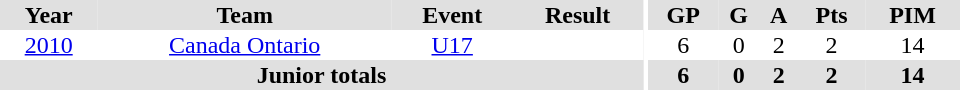<table border="0" cellpadding="1" cellspacing="0" ID="Table3" style="text-align:center; width:40em">
<tr ALIGN="centre" bgcolor="#e0e0e0">
<th>Year</th>
<th>Team</th>
<th>Event</th>
<th>Result</th>
<th rowspan="99" bgcolor="#ffffff"></th>
<th>GP</th>
<th>G</th>
<th>A</th>
<th>Pts</th>
<th>PIM</th>
</tr>
<tr>
<td><a href='#'>2010</a></td>
<td><a href='#'>Canada Ontario</a></td>
<td><a href='#'>U17</a></td>
<td></td>
<td>6</td>
<td>0</td>
<td>2</td>
<td>2</td>
<td>14</td>
</tr>
<tr ALIGN="centre" bgcolor="#e0e0e0">
<th colspan=4>Junior totals</th>
<th>6</th>
<th>0</th>
<th>2</th>
<th>2</th>
<th>14</th>
</tr>
</table>
